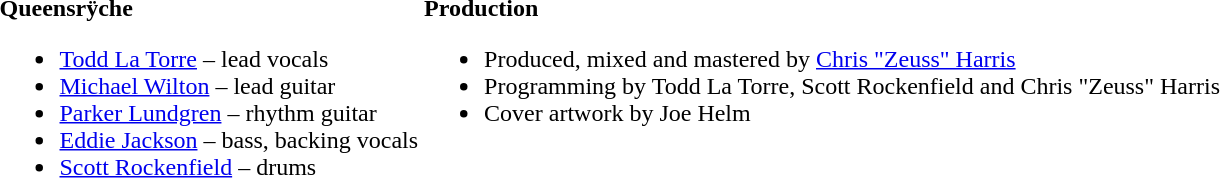<table>
<tr>
<td valign=top><br><strong>Queensrÿche</strong><ul><li><a href='#'>Todd La Torre</a> – lead vocals</li><li><a href='#'>Michael Wilton</a> – lead guitar</li><li><a href='#'>Parker Lundgren</a> – rhythm guitar</li><li><a href='#'>Eddie Jackson</a> – bass, backing vocals</li><li><a href='#'>Scott Rockenfield</a> – drums</li></ul></td>
<td valign=top><br><strong>Production</strong><ul><li>Produced, mixed and mastered by <a href='#'>Chris "Zeuss" Harris</a></li><li>Programming by Todd La Torre, Scott Rockenfield and Chris "Zeuss" Harris</li><li>Cover artwork by Joe Helm</li></ul></td>
</tr>
</table>
